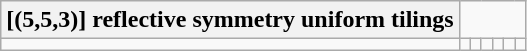<table class="wikitable collapsible collapsed">
<tr>
<th>[(5,5,3)] reflective symmetry uniform tilings</th>
</tr>
<tr>
<td></td>
<td></td>
<td></td>
<td></td>
<td></td>
<td></td>
<td></td>
</tr>
</table>
